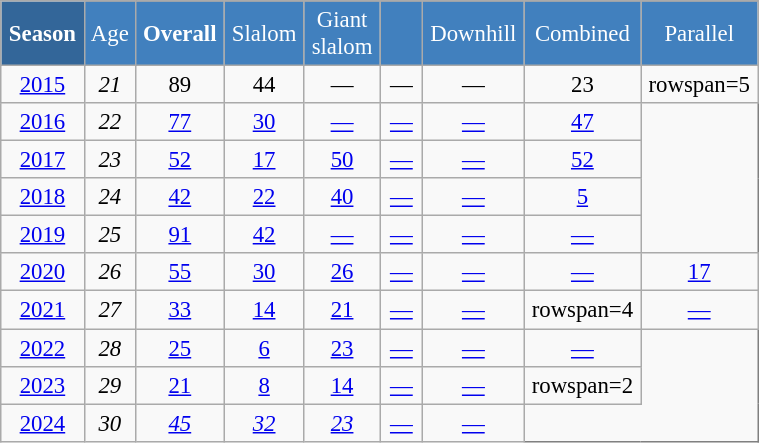<table class="wikitable"  style="font-size:95%; text-align:center; border:gray solid 1px; width:40%;">
<tr style="background:#369; color:white;">
<td rowspan="2" style="width:6%;"><strong>Season</strong></td>
</tr>
<tr style="background:#4180be; color:white;">
<td style="width:3%;">Age</td>
<td style="width:5%;"><strong>Overall</strong></td>
<td style="width:5%;">Slalom</td>
<td style="width:5%;">Giant<br>slalom</td>
<td style="width:5%;"></td>
<td style="width:5%;">Downhill</td>
<td style="width:5%;">Combined</td>
<td style="width:5%;">Parallel</td>
</tr>
<tr>
<td><a href='#'>2015</a></td>
<td><em>21</em></td>
<td>89</td>
<td>44</td>
<td>—</td>
<td>—</td>
<td>—</td>
<td>23</td>
<td>rowspan=5 </td>
</tr>
<tr>
<td><a href='#'>2016</a></td>
<td><em>22</em></td>
<td><a href='#'>77</a></td>
<td><a href='#'>30</a></td>
<td><a href='#'>—</a></td>
<td><a href='#'>—</a></td>
<td><a href='#'>—</a></td>
<td><a href='#'>47</a></td>
</tr>
<tr>
<td><a href='#'>2017</a></td>
<td><em>23</em></td>
<td><a href='#'>52</a></td>
<td><a href='#'>17</a></td>
<td><a href='#'>50</a></td>
<td><a href='#'>—</a></td>
<td><a href='#'>—</a></td>
<td><a href='#'>52</a></td>
</tr>
<tr>
<td><a href='#'>2018</a></td>
<td><em>24</em></td>
<td><a href='#'>42</a></td>
<td><a href='#'>22</a></td>
<td><a href='#'>40</a></td>
<td><a href='#'>—</a></td>
<td><a href='#'>—</a></td>
<td><a href='#'>5</a></td>
</tr>
<tr>
<td><a href='#'>2019</a></td>
<td><em>25</em></td>
<td><a href='#'>91</a></td>
<td><a href='#'>42</a></td>
<td><a href='#'>—</a></td>
<td><a href='#'>—</a></td>
<td><a href='#'>—</a></td>
<td><a href='#'>—</a></td>
</tr>
<tr>
<td><a href='#'>2020</a></td>
<td><em>26</em></td>
<td><a href='#'>55</a></td>
<td><a href='#'>30</a></td>
<td><a href='#'>26</a></td>
<td><a href='#'>—</a></td>
<td><a href='#'>—</a></td>
<td><a href='#'>—</a></td>
<td><a href='#'>17</a></td>
</tr>
<tr>
<td><a href='#'>2021</a></td>
<td><em>27</em></td>
<td><a href='#'>33</a></td>
<td><a href='#'>14</a></td>
<td><a href='#'>21</a></td>
<td><a href='#'>—</a></td>
<td><a href='#'>—</a></td>
<td>rowspan=4 </td>
<td><a href='#'>—</a></td>
</tr>
<tr>
<td><a href='#'>2022</a></td>
<td><em>28</em></td>
<td><a href='#'>25</a></td>
<td><a href='#'>6</a></td>
<td><a href='#'>23</a></td>
<td><a href='#'>—</a></td>
<td><a href='#'>—</a></td>
<td><a href='#'>—</a></td>
</tr>
<tr>
<td><a href='#'>2023</a></td>
<td><em>29</em></td>
<td><a href='#'>21</a></td>
<td><a href='#'>8</a></td>
<td><a href='#'>14</a></td>
<td><a href='#'>—</a></td>
<td><a href='#'>—</a></td>
<td>rowspan=2 </td>
</tr>
<tr>
<td><a href='#'>2024</a></td>
<td><em>30</em></td>
<td><a href='#'><em>45</em></a></td>
<td><a href='#'><em>32</em></a></td>
<td><a href='#'><em>23</em></a></td>
<td><a href='#'>—</a></td>
<td><a href='#'>—</a></td>
</tr>
</table>
